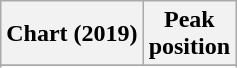<table class="wikitable sortable plainrowheaders" style="text-align:center">
<tr>
<th scope="col">Chart (2019)</th>
<th scope="col">Peak<br>position</th>
</tr>
<tr>
</tr>
<tr>
</tr>
<tr>
</tr>
</table>
